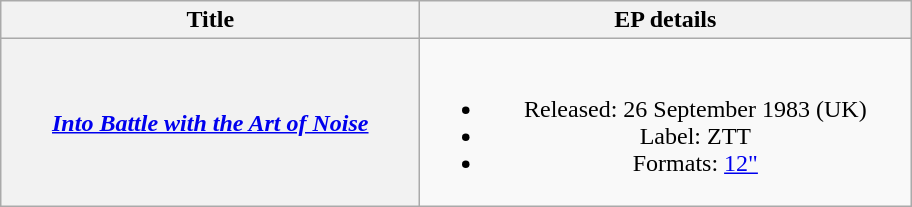<table class="wikitable plainrowheaders" style="text-align:center;">
<tr>
<th scope="col" style="width:17em;">Title</th>
<th scope="col" style="width:20em;">EP details</th>
</tr>
<tr>
<th scope="row"><em><a href='#'>Into Battle with the Art of Noise</a></em></th>
<td><br><ul><li>Released: 26 September 1983 <span>(UK)</span></li><li>Label: ZTT</li><li>Formats: <a href='#'>12"</a></li></ul></td>
</tr>
</table>
